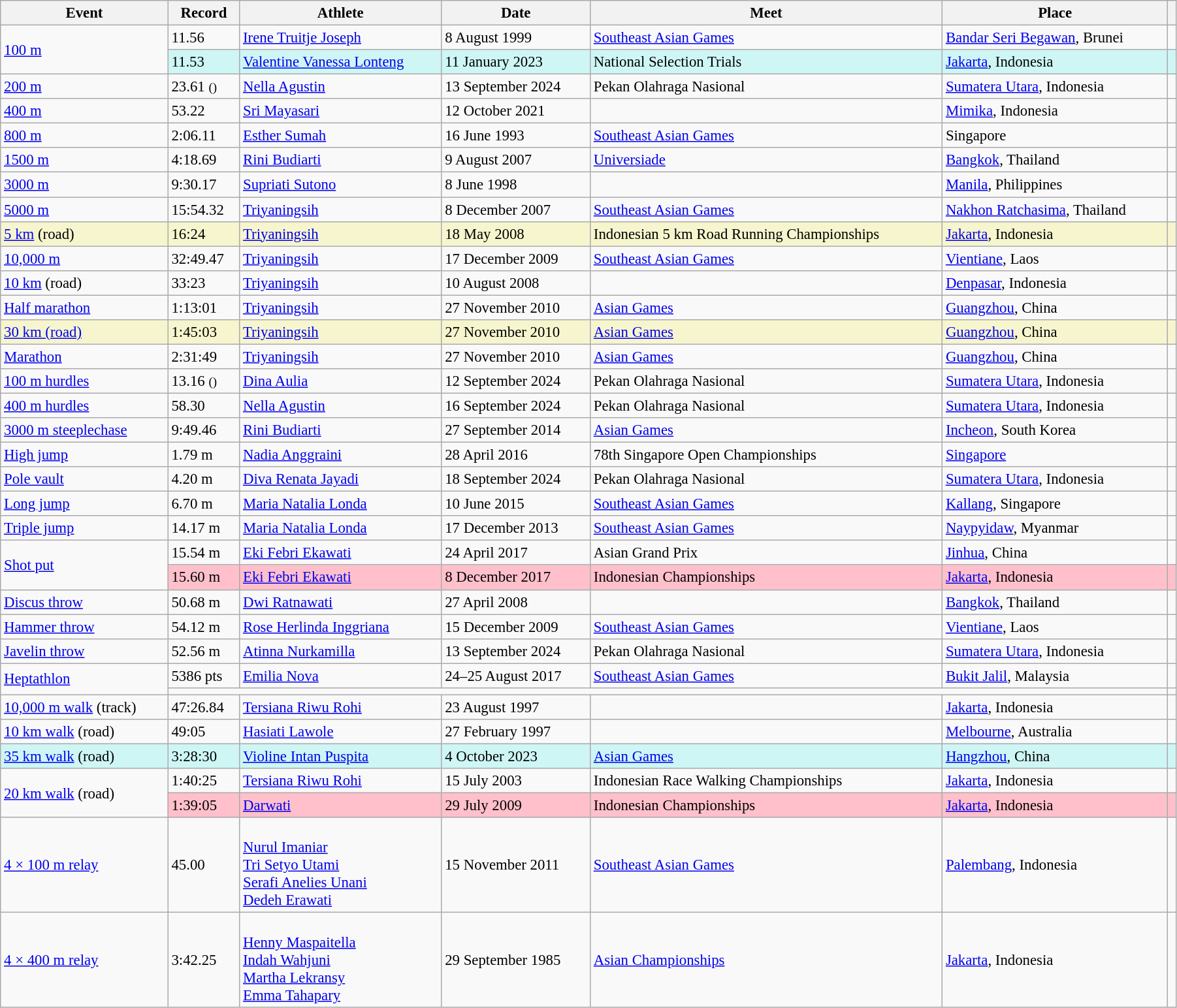<table class="wikitable" style="font-size:95%; width: 95%;">
<tr>
<th>Event</th>
<th>Record</th>
<th>Athlete</th>
<th>Date</th>
<th>Meet</th>
<th>Place</th>
<th></th>
</tr>
<tr>
<td rowspan=2><a href='#'>100 m</a></td>
<td>11.56 </td>
<td><a href='#'>Irene Truitje Joseph</a></td>
<td>8 August 1999 </td>
<td><a href='#'>Southeast Asian Games</a></td>
<td><a href='#'>Bandar Seri Begawan</a>, Brunei</td>
<td></td>
</tr>
<tr bgcolor=#CEF6F5>
<td>11.53 </td>
<td><a href='#'>Valentine Vanessa Lonteng</a></td>
<td>11 January 2023</td>
<td>National Selection Trials</td>
<td><a href='#'>Jakarta</a>, Indonesia</td>
<td></td>
</tr>
<tr>
<td><a href='#'>200 m</a></td>
<td>23.61 <small>()</small></td>
<td><a href='#'>Nella Agustin</a></td>
<td>13 September 2024</td>
<td>Pekan Olahraga Nasional</td>
<td><a href='#'>Sumatera Utara</a>, Indonesia</td>
<td></td>
</tr>
<tr>
<td><a href='#'>400 m</a></td>
<td>53.22</td>
<td><a href='#'>Sri Mayasari</a></td>
<td>12 October 2021</td>
<td></td>
<td><a href='#'>Mimika</a>, Indonesia</td>
<td></td>
</tr>
<tr>
<td><a href='#'>800 m</a></td>
<td>2:06.11</td>
<td><a href='#'>Esther Sumah</a></td>
<td>16 June 1993</td>
<td><a href='#'>Southeast Asian Games</a></td>
<td>Singapore</td>
<td></td>
</tr>
<tr>
<td><a href='#'>1500 m</a></td>
<td>4:18.69</td>
<td><a href='#'>Rini Budiarti</a></td>
<td>9 August 2007</td>
<td><a href='#'>Universiade</a></td>
<td><a href='#'>Bangkok</a>, Thailand</td>
<td></td>
</tr>
<tr>
<td><a href='#'>3000 m</a></td>
<td>9:30.17</td>
<td><a href='#'>Supriati Sutono</a></td>
<td>8 June 1998</td>
<td></td>
<td><a href='#'>Manila</a>, Philippines</td>
<td></td>
</tr>
<tr>
<td><a href='#'>5000 m</a></td>
<td>15:54.32</td>
<td><a href='#'>Triyaningsih</a></td>
<td>8 December 2007</td>
<td><a href='#'>Southeast Asian Games</a></td>
<td><a href='#'>Nakhon Ratchasima</a>, Thailand</td>
<td></td>
</tr>
<tr style="background:#f6F5CE;">
<td><a href='#'>5 km</a> (road)</td>
<td>16:24</td>
<td><a href='#'>Triyaningsih</a></td>
<td>18 May 2008</td>
<td>Indonesian 5 km Road Running Championships</td>
<td><a href='#'>Jakarta</a>, Indonesia</td>
<td></td>
</tr>
<tr>
<td><a href='#'>10,000 m</a></td>
<td>32:49.47</td>
<td><a href='#'>Triyaningsih</a></td>
<td>17 December 2009</td>
<td><a href='#'>Southeast Asian Games</a></td>
<td><a href='#'>Vientiane</a>, Laos</td>
<td></td>
</tr>
<tr>
<td><a href='#'>10 km</a> (road)</td>
<td>33:23</td>
<td><a href='#'>Triyaningsih</a></td>
<td>10 August 2008</td>
<td></td>
<td><a href='#'>Denpasar</a>, Indonesia</td>
<td></td>
</tr>
<tr>
<td><a href='#'>Half marathon</a></td>
<td>1:13:01</td>
<td><a href='#'>Triyaningsih</a></td>
<td>27 November 2010</td>
<td><a href='#'>Asian Games</a></td>
<td><a href='#'>Guangzhou</a>, China</td>
<td></td>
</tr>
<tr style="background:#f6F5CE;">
<td><a href='#'>30 km (road)</a></td>
<td>1:45:03</td>
<td><a href='#'>Triyaningsih</a></td>
<td>27 November 2010</td>
<td><a href='#'>Asian Games</a></td>
<td><a href='#'>Guangzhou</a>, China</td>
<td></td>
</tr>
<tr>
<td><a href='#'>Marathon</a></td>
<td>2:31:49</td>
<td><a href='#'>Triyaningsih</a></td>
<td>27 November 2010</td>
<td><a href='#'>Asian Games</a></td>
<td><a href='#'>Guangzhou</a>, China</td>
<td></td>
</tr>
<tr>
<td><a href='#'>100 m hurdles</a></td>
<td>13.16 <small>()</small></td>
<td><a href='#'>Dina Aulia</a></td>
<td>12 September 2024</td>
<td>Pekan Olahraga Nasional</td>
<td><a href='#'>Sumatera Utara</a>, Indonesia</td>
<td></td>
</tr>
<tr>
<td><a href='#'>400 m hurdles</a></td>
<td>58.30</td>
<td><a href='#'>Nella Agustin</a></td>
<td>16 September 2024</td>
<td>Pekan Olahraga Nasional</td>
<td><a href='#'>Sumatera Utara</a>, Indonesia</td>
<td></td>
</tr>
<tr>
<td><a href='#'>3000 m steeplechase</a></td>
<td>9:49.46</td>
<td><a href='#'>Rini Budiarti</a></td>
<td>27 September 2014</td>
<td><a href='#'>Asian Games</a></td>
<td><a href='#'>Incheon</a>, South Korea</td>
<td></td>
</tr>
<tr>
<td><a href='#'>High jump</a></td>
<td>1.79 m</td>
<td><a href='#'>Nadia Anggraini</a></td>
<td>28 April 2016</td>
<td>78th Singapore Open Championships</td>
<td><a href='#'>Singapore</a></td>
<td></td>
</tr>
<tr>
<td><a href='#'>Pole vault</a></td>
<td>4.20 m</td>
<td><a href='#'>Diva Renata Jayadi</a></td>
<td>18 September 2024</td>
<td>Pekan Olahraga Nasional</td>
<td><a href='#'>Sumatera Utara</a>, Indonesia</td>
<td></td>
</tr>
<tr>
<td><a href='#'>Long jump</a></td>
<td>6.70 m </td>
<td><a href='#'>Maria Natalia Londa</a></td>
<td>10 June 2015</td>
<td><a href='#'>Southeast Asian Games</a></td>
<td><a href='#'>Kallang</a>, Singapore</td>
<td></td>
</tr>
<tr>
<td><a href='#'>Triple jump</a></td>
<td>14.17 m </td>
<td><a href='#'>Maria Natalia Londa</a></td>
<td>17 December 2013</td>
<td><a href='#'>Southeast Asian Games</a></td>
<td><a href='#'>Naypyidaw</a>, Myanmar</td>
<td></td>
</tr>
<tr>
<td rowspan=2><a href='#'>Shot put</a></td>
<td>15.54 m</td>
<td><a href='#'>Eki Febri Ekawati</a></td>
<td>24 April 2017</td>
<td>Asian Grand Prix</td>
<td><a href='#'>Jinhua</a>, China</td>
<td></td>
</tr>
<tr style="background:pink">
<td>15.60 m</td>
<td><a href='#'>Eki Febri Ekawati</a></td>
<td>8 December 2017</td>
<td>Indonesian Championships</td>
<td><a href='#'>Jakarta</a>, Indonesia</td>
<td></td>
</tr>
<tr>
<td><a href='#'>Discus throw</a></td>
<td>50.68 m</td>
<td><a href='#'>Dwi Ratnawati</a></td>
<td>27 April 2008</td>
<td></td>
<td><a href='#'>Bangkok</a>, Thailand</td>
<td></td>
</tr>
<tr>
<td><a href='#'>Hammer throw</a></td>
<td>54.12 m</td>
<td><a href='#'>Rose Herlinda Inggriana</a></td>
<td>15 December 2009</td>
<td><a href='#'>Southeast Asian Games</a></td>
<td><a href='#'>Vientiane</a>, Laos</td>
<td></td>
</tr>
<tr>
<td><a href='#'>Javelin throw</a></td>
<td>52.56 m</td>
<td><a href='#'>Atinna Nurkamilla</a></td>
<td>13 September 2024</td>
<td>Pekan Olahraga Nasional</td>
<td><a href='#'>Sumatera Utara</a>, Indonesia</td>
<td></td>
</tr>
<tr>
<td rowspan=2><a href='#'>Heptathlon</a></td>
<td>5386 pts</td>
<td><a href='#'>Emilia Nova</a></td>
<td>24–25 August 2017</td>
<td><a href='#'>Southeast Asian Games</a></td>
<td><a href='#'>Bukit Jalil</a>, Malaysia</td>
<td></td>
</tr>
<tr>
<td colspan=5></td>
<td></td>
</tr>
<tr>
<td><a href='#'>10,000 m walk</a> (track)</td>
<td>47:26.84</td>
<td><a href='#'>Tersiana Riwu Rohi</a></td>
<td>23 August 1997</td>
<td></td>
<td><a href='#'>Jakarta</a>, Indonesia</td>
<td></td>
</tr>
<tr>
<td><a href='#'>10 km walk</a> (road)</td>
<td>49:05</td>
<td><a href='#'>Hasiati Lawole</a></td>
<td>27 February 1997</td>
<td></td>
<td><a href='#'>Melbourne</a>, Australia</td>
<td></td>
</tr>
<tr bgcolor="#CEF6F5">
<td><a href='#'>35 km walk</a> (road)</td>
<td>3:28:30</td>
<td><a href='#'>Violine Intan Puspita</a></td>
<td>4 October 2023</td>
<td><a href='#'>Asian Games</a></td>
<td><a href='#'>Hangzhou</a>, China</td>
<td></td>
</tr>
<tr>
<td rowspan=2><a href='#'>20 km walk</a> (road)</td>
<td>1:40:25</td>
<td><a href='#'>Tersiana Riwu Rohi</a></td>
<td>15 July 2003</td>
<td>Indonesian Race Walking Championships</td>
<td><a href='#'>Jakarta</a>, Indonesia</td>
<td></td>
</tr>
<tr style="background:pink">
<td>1:39:05</td>
<td><a href='#'>Darwati</a></td>
<td>29 July 2009</td>
<td>Indonesian Championships</td>
<td><a href='#'>Jakarta</a>, Indonesia</td>
<td></td>
</tr>
<tr>
<td><a href='#'>4 × 100 m relay</a></td>
<td>45.00</td>
<td><br><a href='#'>Nurul Imaniar</a><br><a href='#'>Tri Setyo Utami</a><br><a href='#'>Serafi Anelies Unani</a><br><a href='#'>Dedeh Erawati</a></td>
<td>15 November 2011</td>
<td><a href='#'>Southeast Asian Games</a></td>
<td><a href='#'>Palembang</a>, Indonesia</td>
<td></td>
</tr>
<tr>
<td><a href='#'>4 × 400 m relay</a></td>
<td>3:42.25</td>
<td><br><a href='#'>Henny Maspaitella</a><br><a href='#'>Indah Wahjuni</a><br><a href='#'>Martha Lekransy</a><br><a href='#'>Emma Tahapary</a></td>
<td>29 September 1985</td>
<td><a href='#'>Asian Championships</a></td>
<td><a href='#'>Jakarta</a>, Indonesia</td>
<td></td>
</tr>
</table>
